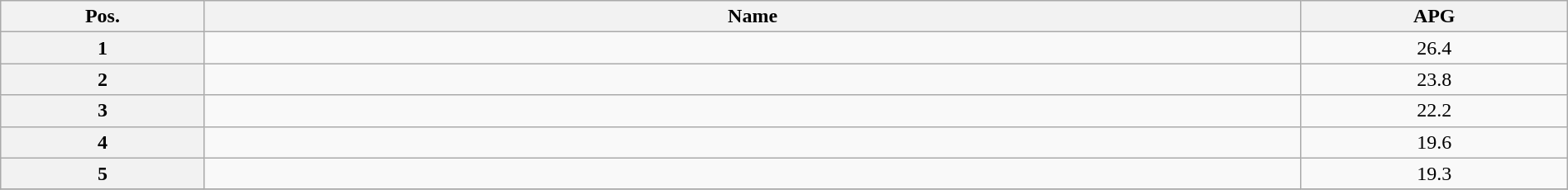<table class=wikitable width=100% style="text-align:center;">
<tr>
<th width="13%">Pos.</th>
<th width="70%">Name</th>
<th width="17%">APG</th>
</tr>
<tr>
<th>1</th>
<td align=left></td>
<td>26.4</td>
</tr>
<tr>
<th>2</th>
<td align=left></td>
<td>23.8</td>
</tr>
<tr>
<th>3</th>
<td align=left></td>
<td>22.2</td>
</tr>
<tr>
<th>4</th>
<td align=left></td>
<td>19.6</td>
</tr>
<tr>
<th>5</th>
<td align=left></td>
<td>19.3</td>
</tr>
<tr>
</tr>
</table>
